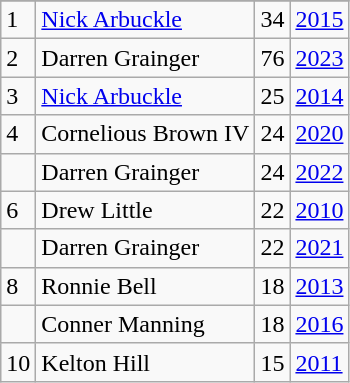<table class="wikitable">
<tr>
</tr>
<tr>
<td>1</td>
<td><a href='#'>Nick Arbuckle</a></td>
<td><abbr>34</abbr></td>
<td><a href='#'>2015</a></td>
</tr>
<tr>
<td>2</td>
<td>Darren Grainger</td>
<td><abbr>76</abbr></td>
<td><a href='#'>2023</a></td>
</tr>
<tr>
<td>3</td>
<td><a href='#'>Nick Arbuckle</a></td>
<td><abbr>25</abbr></td>
<td><a href='#'>2014</a></td>
</tr>
<tr>
<td>4</td>
<td>Cornelious Brown IV</td>
<td><abbr>24</abbr></td>
<td><a href='#'>2020</a></td>
</tr>
<tr>
<td></td>
<td>Darren Grainger</td>
<td><abbr>24</abbr></td>
<td><a href='#'>2022</a></td>
</tr>
<tr>
<td>6</td>
<td>Drew Little</td>
<td><abbr>22</abbr></td>
<td><a href='#'>2010</a></td>
</tr>
<tr>
<td></td>
<td>Darren Grainger</td>
<td><abbr>22</abbr></td>
<td><a href='#'>2021</a></td>
</tr>
<tr>
<td>8</td>
<td>Ronnie Bell</td>
<td><abbr>18</abbr></td>
<td><a href='#'>2013</a></td>
</tr>
<tr>
<td></td>
<td>Conner Manning</td>
<td><abbr>18</abbr></td>
<td><a href='#'>2016</a></td>
</tr>
<tr>
<td>10</td>
<td>Kelton Hill</td>
<td><abbr>15</abbr></td>
<td><a href='#'>2011</a></td>
</tr>
</table>
